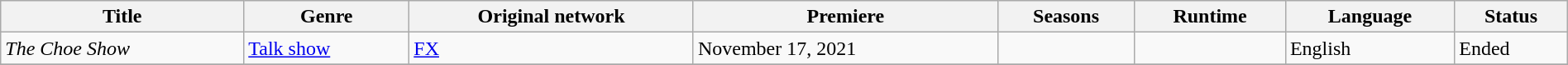<table class="wikitable sortable" style="width:100%;">
<tr>
<th>Title</th>
<th>Genre</th>
<th>Original network</th>
<th>Premiere</th>
<th>Seasons</th>
<th>Runtime</th>
<th>Language</th>
<th>Status</th>
</tr>
<tr>
<td><em>The Choe Show</em></td>
<td><a href='#'>Talk show</a></td>
<td><a href='#'>FX</a></td>
<td>November 17, 2021</td>
<td></td>
<td></td>
<td>English</td>
<td>Ended</td>
</tr>
<tr>
</tr>
</table>
